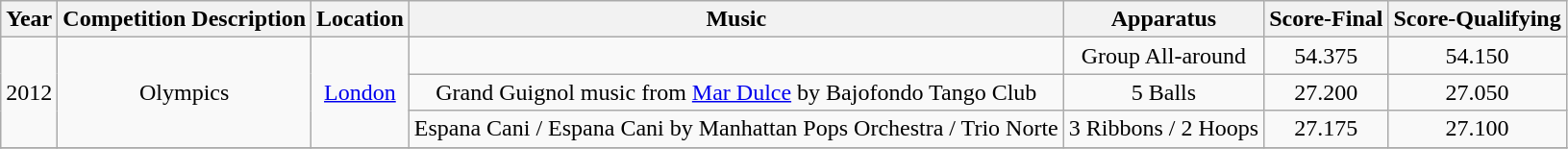<table class="wikitable" style="text-align:center">
<tr>
<th>Year</th>
<th>Competition Description</th>
<th>Location</th>
<th>Music </th>
<th>Apparatus</th>
<th>Score-Final</th>
<th>Score-Qualifying</th>
</tr>
<tr>
<td rowspan="3">2012</td>
<td rowspan="3">Olympics</td>
<td rowspan="3"><a href='#'>London</a></td>
<td></td>
<td>Group All-around</td>
<td>54.375</td>
<td>54.150</td>
</tr>
<tr>
<td>Grand Guignol music from <a href='#'>Mar Dulce</a> by Bajofondo Tango Club</td>
<td>5 Balls</td>
<td>27.200</td>
<td>27.050</td>
</tr>
<tr>
<td>Espana Cani / Espana Cani by Manhattan Pops Orchestra / Trio Norte</td>
<td>3 Ribbons / 2 Hoops</td>
<td>27.175</td>
<td>27.100</td>
</tr>
<tr>
</tr>
</table>
